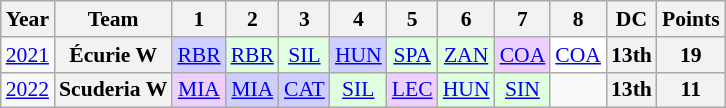<table class="wikitable" style="text-align:center; font-size:90%">
<tr>
<th>Year</th>
<th>Team</th>
<th>1</th>
<th>2</th>
<th>3</th>
<th>4</th>
<th>5</th>
<th>6</th>
<th>7</th>
<th>8</th>
<th>DC</th>
<th>Points</th>
</tr>
<tr>
<td><a href='#'>2021</a></td>
<th>Écurie W</th>
<td style="background:#CFCFFF;"><a href='#'>RBR</a><br></td>
<td style="background:#DFFFDF;"><a href='#'>RBR</a><br></td>
<td style="background:#DFFFDF;"><a href='#'>SIL</a><br></td>
<td style="background:#CFCFFF;"><a href='#'>HUN</a><br></td>
<td style="background:#DFFFDF;"><a href='#'>SPA</a><br></td>
<td style="background:#DFFFDF;"><a href='#'>ZAN</a><br></td>
<td style="background:#efcfff;"><a href='#'>COA</a><br></td>
<td style="background:#ffffff;"><a href='#'>COA</a><br></td>
<th>13th</th>
<th>19</th>
</tr>
<tr>
<td><a href='#'>2022</a></td>
<th>Scuderia W</th>
<td style="background:#efcfff;"><a href='#'>MIA</a><br></td>
<td style="background:#CFCFFF;"><a href='#'>MIA</a><br></td>
<td style="background:#CFCFFF;"><a href='#'>CAT</a><br></td>
<td style="background:#DFFFDF;"><a href='#'>SIL</a><br></td>
<td style="background:#efcfff;"><a href='#'>LEC</a><br></td>
<td style="background:#DFFFDF;"><a href='#'>HUN</a><br></td>
<td style="background:#DFFFDF;"><a href='#'>SIN</a><br></td>
<td></td>
<th>13th</th>
<th>11</th>
</tr>
</table>
